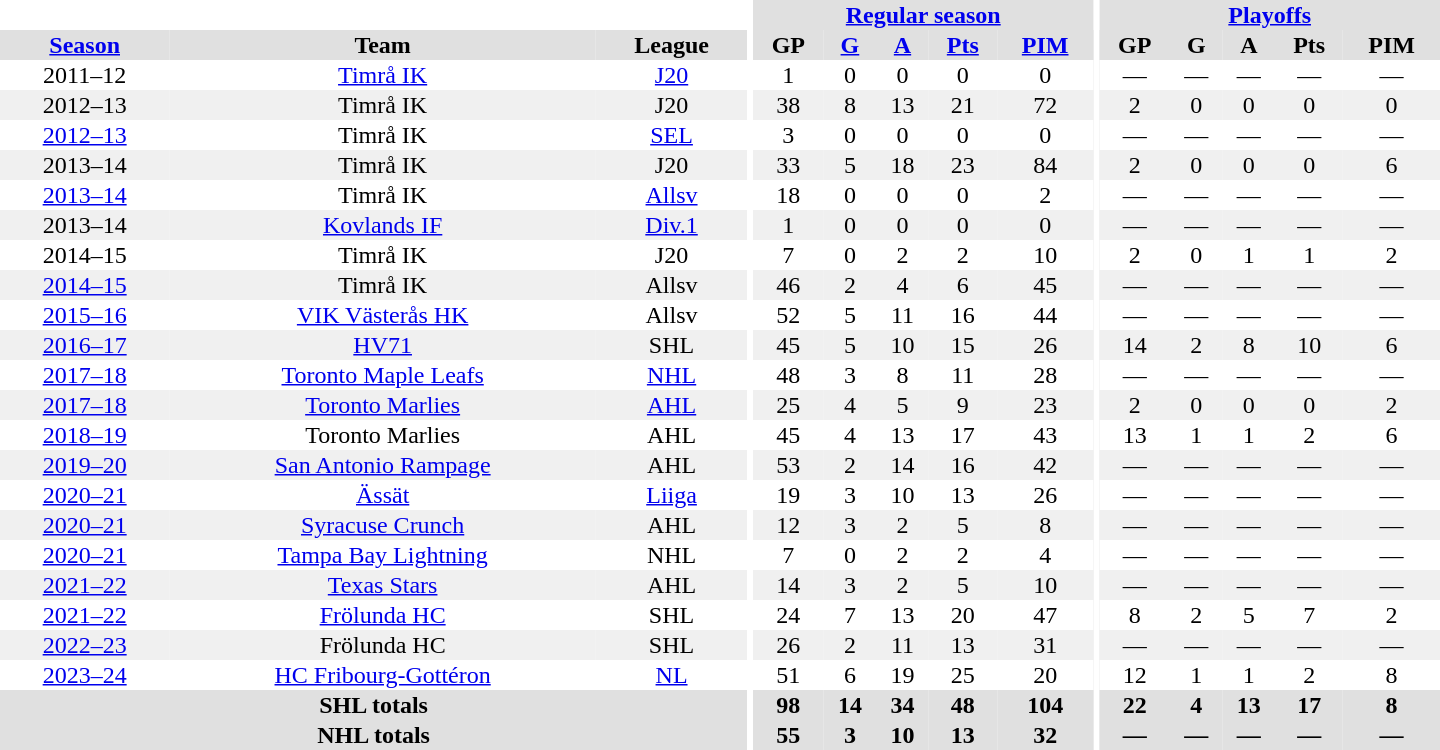<table border="0" cellpadding="1" cellspacing="0" style="text-align:center; width:60em">
<tr bgcolor="#e0e0e0">
<th colspan="3" bgcolor="#ffffff"></th>
<th rowspan="99" bgcolor="#ffffff"></th>
<th colspan="5"><a href='#'>Regular season</a></th>
<th rowspan="99" bgcolor="#ffffff"></th>
<th colspan="5"><a href='#'>Playoffs</a></th>
</tr>
<tr bgcolor="#e0e0e0">
<th><a href='#'>Season</a></th>
<th>Team</th>
<th>League</th>
<th>GP</th>
<th><a href='#'>G</a></th>
<th><a href='#'>A</a></th>
<th><a href='#'>Pts</a></th>
<th><a href='#'>PIM</a></th>
<th>GP</th>
<th>G</th>
<th>A</th>
<th>Pts</th>
<th>PIM</th>
</tr>
<tr>
<td>2011–12</td>
<td><a href='#'>Timrå IK</a></td>
<td><a href='#'>J20</a></td>
<td>1</td>
<td>0</td>
<td>0</td>
<td>0</td>
<td>0</td>
<td>—</td>
<td>—</td>
<td>—</td>
<td>—</td>
<td>—</td>
</tr>
<tr bgcolor="#f0f0f0">
<td>2012–13</td>
<td>Timrå IK</td>
<td>J20</td>
<td>38</td>
<td>8</td>
<td>13</td>
<td>21</td>
<td>72</td>
<td>2</td>
<td>0</td>
<td>0</td>
<td>0</td>
<td>0</td>
</tr>
<tr>
<td><a href='#'>2012–13</a></td>
<td>Timrå IK</td>
<td><a href='#'>SEL</a></td>
<td>3</td>
<td>0</td>
<td>0</td>
<td>0</td>
<td>0</td>
<td>—</td>
<td>—</td>
<td>—</td>
<td>—</td>
<td>—</td>
</tr>
<tr bgcolor="#f0f0f0">
<td>2013–14</td>
<td>Timrå IK</td>
<td>J20</td>
<td>33</td>
<td>5</td>
<td>18</td>
<td>23</td>
<td>84</td>
<td>2</td>
<td>0</td>
<td>0</td>
<td>0</td>
<td>6</td>
</tr>
<tr>
<td><a href='#'>2013–14</a></td>
<td>Timrå IK</td>
<td><a href='#'>Allsv</a></td>
<td>18</td>
<td>0</td>
<td>0</td>
<td>0</td>
<td>2</td>
<td>—</td>
<td>—</td>
<td>—</td>
<td>—</td>
<td>—</td>
</tr>
<tr bgcolor="#f0f0f0">
<td>2013–14</td>
<td><a href='#'>Kovlands IF</a></td>
<td><a href='#'>Div.1</a></td>
<td>1</td>
<td>0</td>
<td>0</td>
<td>0</td>
<td>0</td>
<td>—</td>
<td>—</td>
<td>—</td>
<td>—</td>
<td>—</td>
</tr>
<tr>
<td>2014–15</td>
<td>Timrå IK</td>
<td>J20</td>
<td>7</td>
<td>0</td>
<td>2</td>
<td>2</td>
<td>10</td>
<td>2</td>
<td>0</td>
<td>1</td>
<td>1</td>
<td>2</td>
</tr>
<tr bgcolor="#f0f0f0">
<td><a href='#'>2014–15</a></td>
<td>Timrå IK</td>
<td>Allsv</td>
<td>46</td>
<td>2</td>
<td>4</td>
<td>6</td>
<td>45</td>
<td>—</td>
<td>—</td>
<td>—</td>
<td>—</td>
<td>—</td>
</tr>
<tr>
<td><a href='#'>2015–16</a></td>
<td><a href='#'>VIK Västerås HK</a></td>
<td>Allsv</td>
<td>52</td>
<td>5</td>
<td>11</td>
<td>16</td>
<td>44</td>
<td>—</td>
<td>—</td>
<td>—</td>
<td>—</td>
<td>—</td>
</tr>
<tr bgcolor="#f0f0f0">
<td><a href='#'>2016–17</a></td>
<td><a href='#'>HV71</a></td>
<td>SHL</td>
<td>45</td>
<td>5</td>
<td>10</td>
<td>15</td>
<td>26</td>
<td>14</td>
<td>2</td>
<td>8</td>
<td>10</td>
<td>6</td>
</tr>
<tr>
<td><a href='#'>2017–18</a></td>
<td><a href='#'>Toronto Maple Leafs</a></td>
<td><a href='#'>NHL</a></td>
<td>48</td>
<td>3</td>
<td>8</td>
<td>11</td>
<td>28</td>
<td>—</td>
<td>—</td>
<td>—</td>
<td>—</td>
<td>—</td>
</tr>
<tr bgcolor="#f0f0f0">
<td><a href='#'>2017–18</a></td>
<td><a href='#'>Toronto Marlies</a></td>
<td><a href='#'>AHL</a></td>
<td>25</td>
<td>4</td>
<td>5</td>
<td>9</td>
<td>23</td>
<td>2</td>
<td>0</td>
<td>0</td>
<td>0</td>
<td>2</td>
</tr>
<tr>
<td><a href='#'>2018–19</a></td>
<td>Toronto Marlies</td>
<td>AHL</td>
<td>45</td>
<td>4</td>
<td>13</td>
<td>17</td>
<td>43</td>
<td>13</td>
<td>1</td>
<td>1</td>
<td>2</td>
<td>6</td>
</tr>
<tr bgcolor="#f0f0f0">
<td><a href='#'>2019–20</a></td>
<td><a href='#'>San Antonio Rampage</a></td>
<td>AHL</td>
<td>53</td>
<td>2</td>
<td>14</td>
<td>16</td>
<td>42</td>
<td>—</td>
<td>—</td>
<td>—</td>
<td>—</td>
<td>—</td>
</tr>
<tr>
<td><a href='#'>2020–21</a></td>
<td><a href='#'>Ässät</a></td>
<td><a href='#'>Liiga</a></td>
<td>19</td>
<td>3</td>
<td>10</td>
<td>13</td>
<td>26</td>
<td>—</td>
<td>—</td>
<td>—</td>
<td>—</td>
<td>—</td>
</tr>
<tr bgcolor="#f0f0f0">
<td><a href='#'>2020–21</a></td>
<td><a href='#'>Syracuse Crunch</a></td>
<td>AHL</td>
<td>12</td>
<td>3</td>
<td>2</td>
<td>5</td>
<td>8</td>
<td>—</td>
<td>—</td>
<td>—</td>
<td>—</td>
<td>—</td>
</tr>
<tr>
<td><a href='#'>2020–21</a></td>
<td><a href='#'>Tampa Bay Lightning</a></td>
<td>NHL</td>
<td>7</td>
<td>0</td>
<td>2</td>
<td>2</td>
<td>4</td>
<td>—</td>
<td>—</td>
<td>—</td>
<td>—</td>
<td>—</td>
</tr>
<tr bgcolor="#f0f0f0">
<td><a href='#'>2021–22</a></td>
<td><a href='#'>Texas Stars</a></td>
<td>AHL</td>
<td>14</td>
<td>3</td>
<td>2</td>
<td>5</td>
<td>10</td>
<td>—</td>
<td>—</td>
<td>—</td>
<td>—</td>
<td>—</td>
</tr>
<tr>
<td><a href='#'>2021–22</a></td>
<td><a href='#'>Frölunda HC</a></td>
<td>SHL</td>
<td>24</td>
<td>7</td>
<td>13</td>
<td>20</td>
<td>47</td>
<td>8</td>
<td>2</td>
<td>5</td>
<td>7</td>
<td>2</td>
</tr>
<tr bgcolor="#f0f0f0">
<td><a href='#'>2022–23</a></td>
<td>Frölunda HC</td>
<td>SHL</td>
<td>26</td>
<td>2</td>
<td>11</td>
<td>13</td>
<td>31</td>
<td>—</td>
<td>—</td>
<td>—</td>
<td>—</td>
<td>—</td>
</tr>
<tr>
<td><a href='#'>2023–24</a></td>
<td><a href='#'>HC Fribourg-Gottéron</a></td>
<td><a href='#'>NL</a></td>
<td>51</td>
<td>6</td>
<td>19</td>
<td>25</td>
<td>20</td>
<td>12</td>
<td>1</td>
<td>1</td>
<td>2</td>
<td>8</td>
</tr>
<tr bgcolor="#e0e0e0">
<th colspan="3">SHL totals</th>
<th>98</th>
<th>14</th>
<th>34</th>
<th>48</th>
<th>104</th>
<th>22</th>
<th>4</th>
<th>13</th>
<th>17</th>
<th>8</th>
</tr>
<tr bgcolor="#e0e0e0">
<th colspan="3">NHL totals</th>
<th>55</th>
<th>3</th>
<th>10</th>
<th>13</th>
<th>32</th>
<th>—</th>
<th>—</th>
<th>—</th>
<th>—</th>
<th>—</th>
</tr>
</table>
